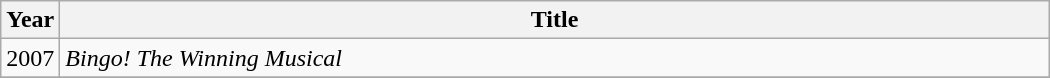<table class="wikitable" style="width:700px">
<tr>
<th width=10>Year</th>
<th>Title</th>
</tr>
<tr>
<td>2007</td>
<td><em>Bingo! The Winning Musical</em></td>
</tr>
<tr>
</tr>
</table>
